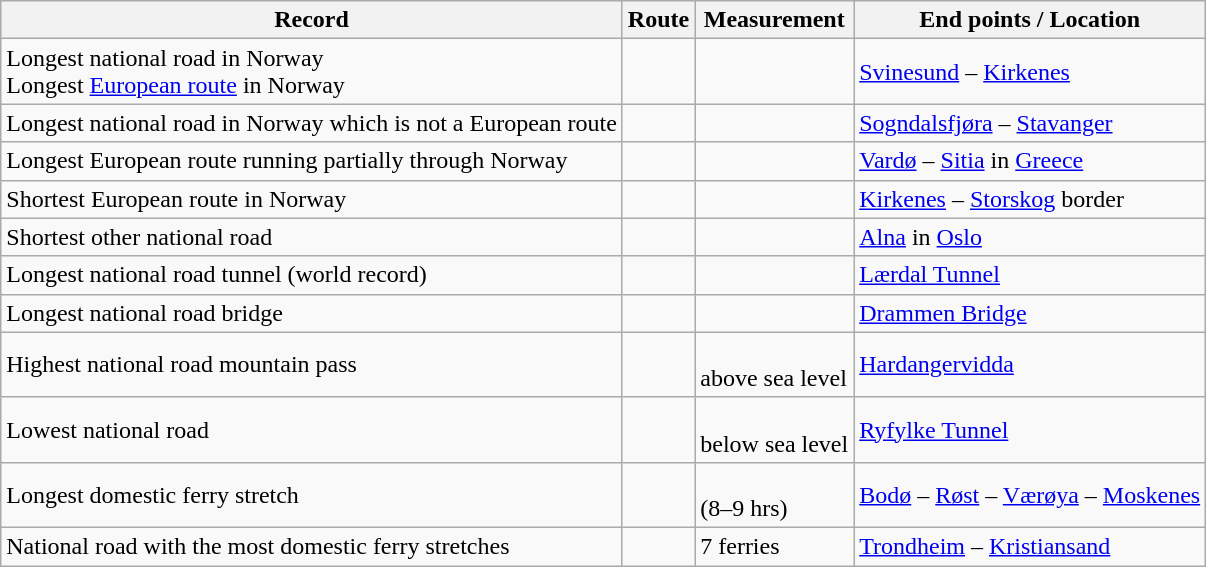<table class="wikitable">
<tr>
<th>Record</th>
<th>Route</th>
<th>Measurement</th>
<th>End points / Location</th>
</tr>
<tr>
<td>Longest national road in Norway<br>Longest <a href='#'>European route</a> in Norway</td>
<td></td>
<td></td>
<td><a href='#'>Svinesund</a> – <a href='#'>Kirkenes</a></td>
</tr>
<tr>
<td>Longest national road in Norway which is not a European route</td>
<td></td>
<td></td>
<td><a href='#'>Sogndalsfjøra</a> – <a href='#'>Stavanger</a></td>
</tr>
<tr>
<td>Longest European route running partially through Norway</td>
<td></td>
<td></td>
<td><a href='#'>Vardø</a> – <a href='#'>Sitia</a> in <a href='#'>Greece</a></td>
</tr>
<tr>
<td>Shortest European route in Norway</td>
<td></td>
<td></td>
<td><a href='#'>Kirkenes</a> – <a href='#'>Storskog</a> border</td>
</tr>
<tr>
<td>Shortest other national road</td>
<td></td>
<td></td>
<td><a href='#'>Alna</a> in <a href='#'>Oslo</a></td>
</tr>
<tr>
<td>Longest national road tunnel (world record)</td>
<td></td>
<td></td>
<td><a href='#'>Lærdal Tunnel</a></td>
</tr>
<tr>
<td>Longest national road bridge</td>
<td></td>
<td></td>
<td><a href='#'>Drammen Bridge</a></td>
</tr>
<tr>
<td>Highest national road mountain pass</td>
<td></td>
<td><br>above sea level</td>
<td><a href='#'>Hardangervidda</a></td>
</tr>
<tr>
<td>Lowest national road</td>
<td></td>
<td><br>below sea level</td>
<td><a href='#'>Ryfylke Tunnel</a></td>
</tr>
<tr>
<td>Longest domestic ferry stretch</td>
<td></td>
<td><br>(8–9 hrs)</td>
<td><a href='#'>Bodø</a> – <a href='#'>Røst</a> – <a href='#'>Værøya</a> – <a href='#'>Moskenes</a></td>
</tr>
<tr>
<td>National road with the most domestic ferry stretches</td>
<td></td>
<td>7 ferries</td>
<td><a href='#'>Trondheim</a> – <a href='#'>Kristiansand</a></td>
</tr>
</table>
